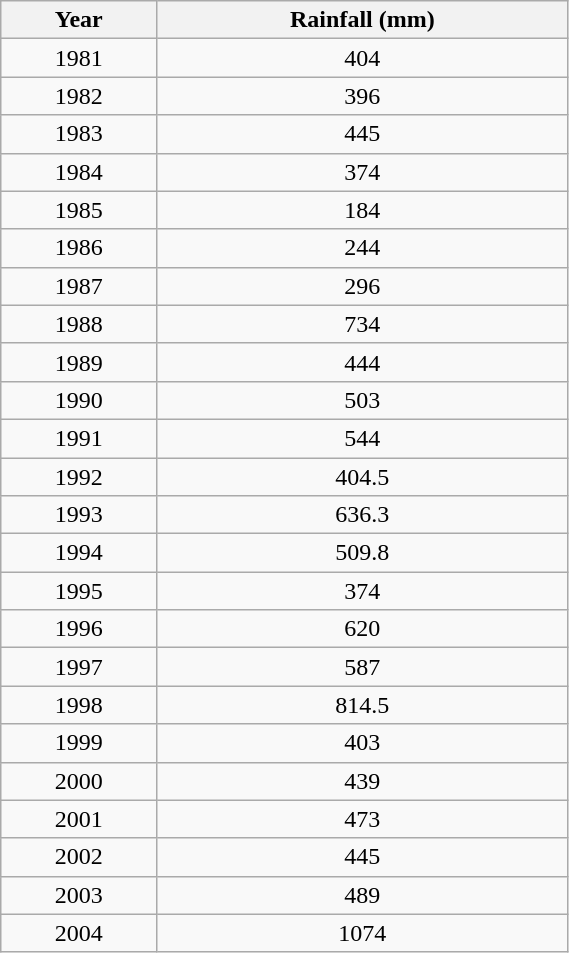<table class="wikitable sortable" style="text-align:center" width=30%>
<tr>
<th>Year</th>
<th>Rainfall (mm)</th>
</tr>
<tr>
<td>1981</td>
<td>404</td>
</tr>
<tr>
<td>1982</td>
<td>396</td>
</tr>
<tr>
<td>1983</td>
<td>445</td>
</tr>
<tr>
<td>1984</td>
<td>374</td>
</tr>
<tr>
<td>1985</td>
<td>184</td>
</tr>
<tr>
<td>1986</td>
<td>244</td>
</tr>
<tr>
<td>1987</td>
<td>296</td>
</tr>
<tr>
<td>1988</td>
<td>734</td>
</tr>
<tr>
<td>1989</td>
<td>444</td>
</tr>
<tr>
<td>1990</td>
<td>503</td>
</tr>
<tr>
<td>1991</td>
<td>544</td>
</tr>
<tr>
<td>1992</td>
<td>404.5</td>
</tr>
<tr>
<td>1993</td>
<td>636.3</td>
</tr>
<tr>
<td>1994</td>
<td>509.8</td>
</tr>
<tr>
<td>1995</td>
<td>374</td>
</tr>
<tr>
<td>1996</td>
<td>620</td>
</tr>
<tr>
<td>1997</td>
<td>587</td>
</tr>
<tr>
<td>1998</td>
<td>814.5</td>
</tr>
<tr>
<td>1999</td>
<td>403</td>
</tr>
<tr>
<td>2000</td>
<td>439</td>
</tr>
<tr>
<td>2001</td>
<td>473</td>
</tr>
<tr>
<td>2002</td>
<td>445</td>
</tr>
<tr>
<td>2003</td>
<td>489</td>
</tr>
<tr>
<td>2004</td>
<td>1074</td>
</tr>
</table>
